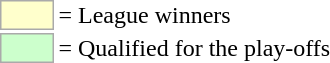<table>
<tr>
<td style="background-color:#ffffcc; border:1px solid #aaaaaa; width:2em;"></td>
<td>= League winners</td>
</tr>
<tr>
<td style="background-color:#ccffcc; border:1px solid #aaaaaa; width:2em;"></td>
<td>= Qualified for the play-offs</td>
</tr>
</table>
